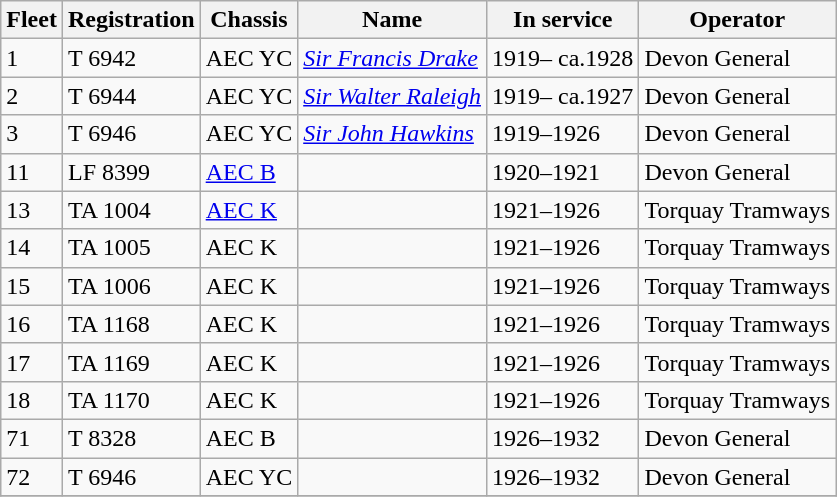<table class="wikitable">
<tr>
<th>Fleet</th>
<th>Registration</th>
<th>Chassis</th>
<th>Name</th>
<th>In service</th>
<th>Operator</th>
</tr>
<tr>
<td>1</td>
<td>T 6942</td>
<td>AEC YC</td>
<td><em><a href='#'>Sir Francis Drake</a></em></td>
<td>1919– ca.1928</td>
<td>Devon General</td>
</tr>
<tr>
<td>2</td>
<td>T 6944</td>
<td>AEC YC</td>
<td><em><a href='#'>Sir Walter Raleigh</a></em></td>
<td>1919– ca.1927</td>
<td>Devon General</td>
</tr>
<tr>
<td>3</td>
<td>T 6946</td>
<td>AEC YC</td>
<td><em><a href='#'>Sir John Hawkins</a></em></td>
<td>1919–1926</td>
<td>Devon General</td>
</tr>
<tr>
<td>11</td>
<td>LF 8399</td>
<td><a href='#'>AEC B</a></td>
<td></td>
<td>1920–1921</td>
<td>Devon General</td>
</tr>
<tr>
<td>13</td>
<td>TA 1004</td>
<td><a href='#'>AEC K</a></td>
<td></td>
<td>1921–1926</td>
<td>Torquay Tramways</td>
</tr>
<tr>
<td>14</td>
<td>TA 1005</td>
<td>AEC K</td>
<td></td>
<td>1921–1926</td>
<td>Torquay Tramways</td>
</tr>
<tr>
<td>15</td>
<td>TA 1006</td>
<td>AEC K</td>
<td></td>
<td>1921–1926</td>
<td>Torquay Tramways</td>
</tr>
<tr>
<td>16</td>
<td>TA 1168</td>
<td>AEC K</td>
<td></td>
<td>1921–1926</td>
<td>Torquay Tramways</td>
</tr>
<tr>
<td>17</td>
<td>TA 1169</td>
<td>AEC K</td>
<td></td>
<td>1921–1926</td>
<td>Torquay Tramways</td>
</tr>
<tr>
<td>18</td>
<td>TA 1170</td>
<td>AEC K</td>
<td></td>
<td>1921–1926</td>
<td>Torquay Tramways</td>
</tr>
<tr>
<td>71</td>
<td>T 8328</td>
<td>AEC B</td>
<td></td>
<td>1926–1932</td>
<td>Devon General</td>
</tr>
<tr>
<td>72</td>
<td>T 6946</td>
<td>AEC YC</td>
<td></td>
<td>1926–1932</td>
<td>Devon General</td>
</tr>
<tr>
</tr>
</table>
